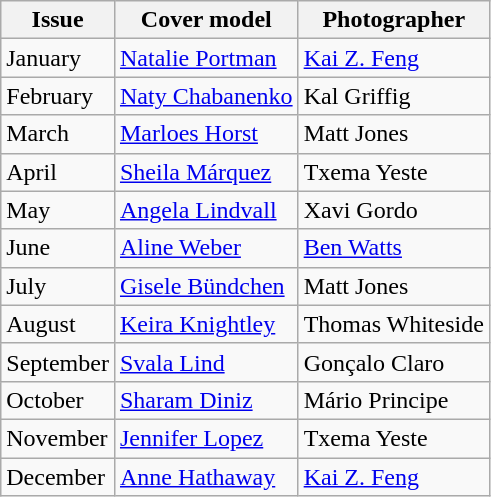<table class="sortable wikitable">
<tr>
<th>Issue</th>
<th>Cover model</th>
<th>Photographer</th>
</tr>
<tr>
<td>January</td>
<td><a href='#'>Natalie Portman</a></td>
<td><a href='#'>Kai Z. Feng</a></td>
</tr>
<tr>
<td>February</td>
<td><a href='#'>Naty Chabanenko</a></td>
<td>Kal Griffig</td>
</tr>
<tr>
<td>March</td>
<td><a href='#'>Marloes Horst</a></td>
<td>Matt Jones</td>
</tr>
<tr>
<td>April</td>
<td><a href='#'>Sheila Márquez</a></td>
<td>Txema Yeste</td>
</tr>
<tr>
<td>May</td>
<td><a href='#'>Angela Lindvall</a></td>
<td>Xavi Gordo</td>
</tr>
<tr>
<td>June</td>
<td><a href='#'>Aline Weber</a></td>
<td><a href='#'>Ben Watts</a></td>
</tr>
<tr>
<td>July</td>
<td><a href='#'>Gisele Bündchen</a></td>
<td>Matt Jones</td>
</tr>
<tr>
<td>August</td>
<td><a href='#'>Keira Knightley</a></td>
<td>Thomas Whiteside</td>
</tr>
<tr>
<td>September</td>
<td><a href='#'>Svala Lind</a></td>
<td>Gonçalo Claro</td>
</tr>
<tr>
<td>October</td>
<td><a href='#'>Sharam Diniz</a></td>
<td>Mário Principe</td>
</tr>
<tr>
<td>November</td>
<td><a href='#'>Jennifer Lopez</a></td>
<td>Txema Yeste</td>
</tr>
<tr>
<td>December</td>
<td><a href='#'>Anne Hathaway</a></td>
<td><a href='#'>Kai Z. Feng</a></td>
</tr>
</table>
